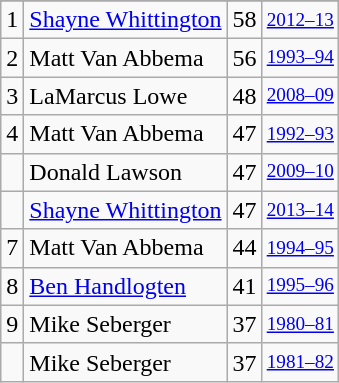<table class="wikitable">
<tr>
</tr>
<tr>
<td>1</td>
<td><a href='#'>Shayne Whittington</a></td>
<td>58</td>
<td style="font-size:80%;"><a href='#'>2012–13</a></td>
</tr>
<tr>
<td>2</td>
<td>Matt Van Abbema</td>
<td>56</td>
<td style="font-size:80%;"><a href='#'>1993–94</a></td>
</tr>
<tr>
<td>3</td>
<td>LaMarcus Lowe</td>
<td>48</td>
<td style="font-size:80%;"><a href='#'>2008–09</a></td>
</tr>
<tr>
<td>4</td>
<td>Matt Van Abbema</td>
<td>47</td>
<td style="font-size:80%;"><a href='#'>1992–93</a></td>
</tr>
<tr>
<td></td>
<td>Donald Lawson</td>
<td>47</td>
<td style="font-size:80%;"><a href='#'>2009–10</a></td>
</tr>
<tr>
<td></td>
<td><a href='#'>Shayne Whittington</a></td>
<td>47</td>
<td style="font-size:80%;"><a href='#'>2013–14</a></td>
</tr>
<tr>
<td>7</td>
<td>Matt Van Abbema</td>
<td>44</td>
<td style="font-size:80%;"><a href='#'>1994–95</a></td>
</tr>
<tr>
<td>8</td>
<td><a href='#'>Ben Handlogten</a></td>
<td>41</td>
<td style="font-size:80%;"><a href='#'>1995–96</a></td>
</tr>
<tr>
<td>9</td>
<td>Mike Seberger</td>
<td>37</td>
<td style="font-size:80%;"><a href='#'>1980–81</a></td>
</tr>
<tr>
<td></td>
<td>Mike Seberger</td>
<td>37</td>
<td style="font-size:80%;"><a href='#'>1981–82</a></td>
</tr>
</table>
